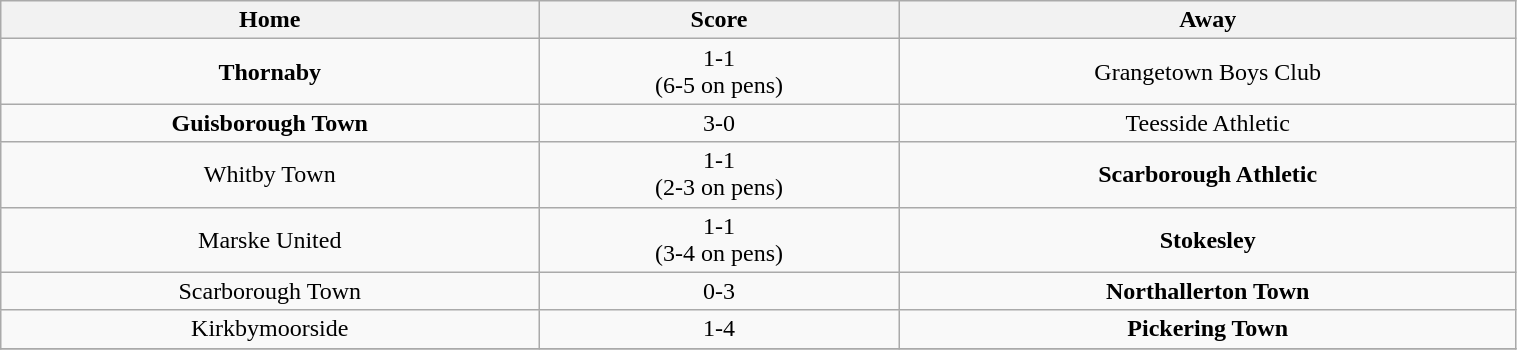<table class="wikitable " style="text-align:center; width:80%;">
<tr>
<th>Home</th>
<th>Score</th>
<th>Away</th>
</tr>
<tr>
<td><strong>Thornaby</strong></td>
<td>1-1<br>(6-5 on pens)</td>
<td>Grangetown Boys Club</td>
</tr>
<tr>
<td><strong>Guisborough Town</strong></td>
<td>3-0</td>
<td>Teesside Athletic</td>
</tr>
<tr>
<td>Whitby Town</td>
<td>1-1<br>(2-3 on pens)</td>
<td><strong>Scarborough Athletic</strong></td>
</tr>
<tr>
<td>Marske United</td>
<td>1-1<br>(3-4 on pens)</td>
<td><strong>Stokesley</strong></td>
</tr>
<tr>
<td>Scarborough Town</td>
<td>0-3</td>
<td><strong>Northallerton Town</strong></td>
</tr>
<tr>
<td>Kirkbymoorside</td>
<td>1-4</td>
<td><strong>Pickering Town</strong></td>
</tr>
<tr>
</tr>
</table>
